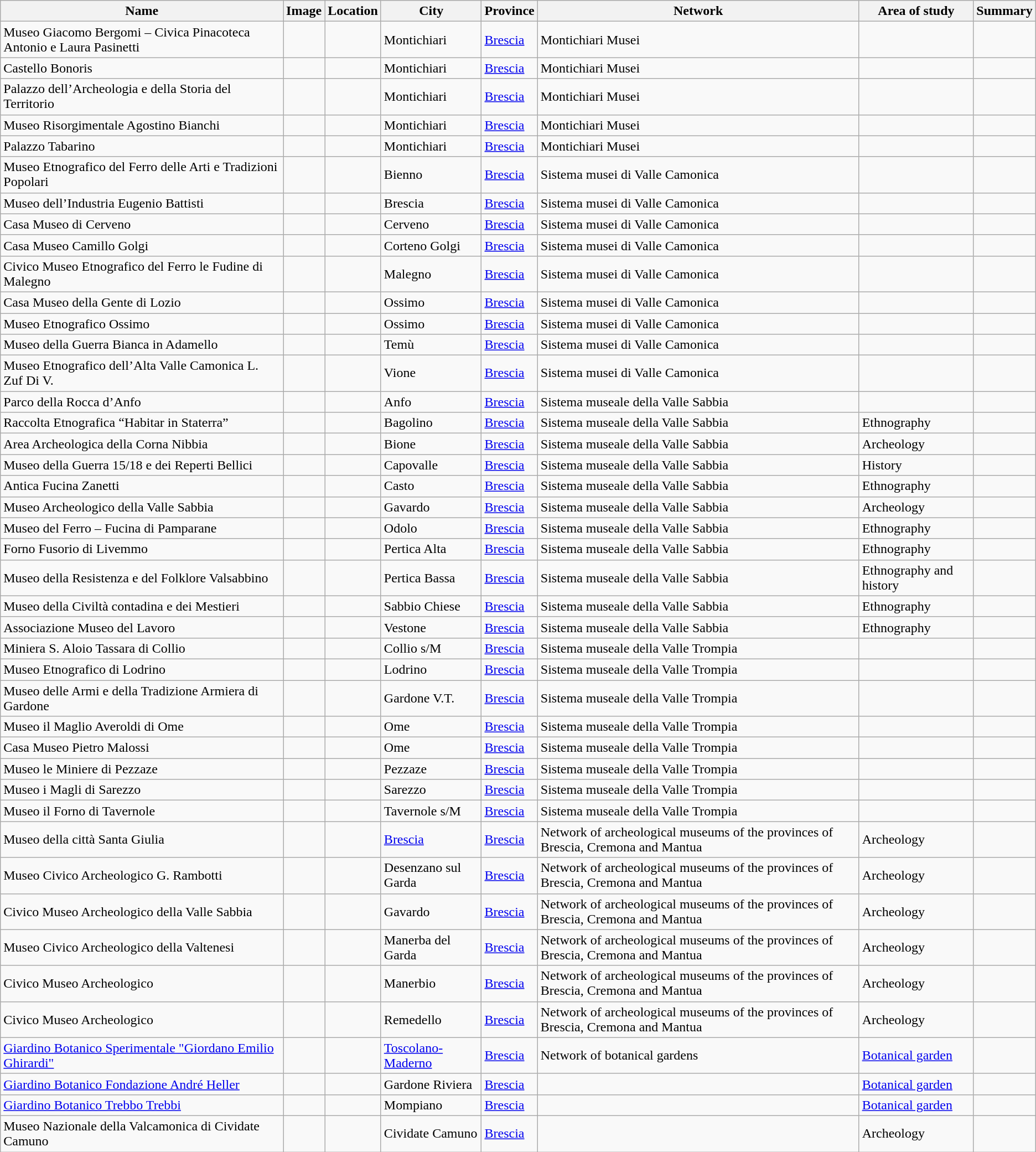<table class="wikitable sortable">
<tr>
<th>Name</th>
<th>Image</th>
<th>Location</th>
<th>City</th>
<th>Province</th>
<th>Network</th>
<th>Area of study</th>
<th>Summary</th>
</tr>
<tr>
<td>Museo Giacomo Bergomi – Civica Pinacoteca Antonio e Laura Pasinetti</td>
<td></td>
<td></td>
<td>Montichiari</td>
<td><a href='#'>Brescia</a></td>
<td>Montichiari Musei</td>
<td></td>
<td></td>
</tr>
<tr>
<td>Castello Bonoris</td>
<td></td>
<td></td>
<td>Montichiari</td>
<td><a href='#'>Brescia</a></td>
<td>Montichiari Musei</td>
<td></td>
<td></td>
</tr>
<tr>
<td>Palazzo dell’Archeologia e della Storia del Territorio</td>
<td></td>
<td></td>
<td>Montichiari</td>
<td><a href='#'>Brescia</a></td>
<td>Montichiari Musei</td>
<td></td>
<td></td>
</tr>
<tr>
<td>Museo Risorgimentale Agostino Bianchi</td>
<td></td>
<td></td>
<td>Montichiari</td>
<td><a href='#'>Brescia</a></td>
<td>Montichiari Musei</td>
<td></td>
<td></td>
</tr>
<tr>
<td>Palazzo Tabarino</td>
<td></td>
<td></td>
<td>Montichiari</td>
<td><a href='#'>Brescia</a></td>
<td>Montichiari Musei</td>
<td></td>
<td></td>
</tr>
<tr>
<td>Museo Etnografico del Ferro delle Arti e Tradizioni Popolari</td>
<td></td>
<td></td>
<td>Bienno</td>
<td><a href='#'>Brescia</a></td>
<td>Sistema musei di Valle Camonica</td>
<td></td>
<td></td>
</tr>
<tr>
<td>Museo dell’Industria Eugenio Battisti</td>
<td></td>
<td></td>
<td>Brescia</td>
<td><a href='#'>Brescia</a></td>
<td>Sistema musei di Valle Camonica</td>
<td></td>
<td></td>
</tr>
<tr>
<td>Casa Museo di Cerveno</td>
<td></td>
<td></td>
<td>Cerveno</td>
<td><a href='#'>Brescia</a></td>
<td>Sistema musei di Valle Camonica</td>
<td></td>
<td></td>
</tr>
<tr>
<td>Casa Museo Camillo Golgi</td>
<td></td>
<td></td>
<td>Corteno Golgi</td>
<td><a href='#'>Brescia</a></td>
<td>Sistema musei di Valle Camonica</td>
<td></td>
<td></td>
</tr>
<tr>
<td>Civico Museo Etnografico del Ferro le Fudine di Malegno</td>
<td></td>
<td></td>
<td>Malegno</td>
<td><a href='#'>Brescia</a></td>
<td>Sistema musei di Valle Camonica</td>
<td></td>
<td></td>
</tr>
<tr>
<td>Casa Museo della Gente di Lozio</td>
<td></td>
<td></td>
<td>Ossimo</td>
<td><a href='#'>Brescia</a></td>
<td>Sistema musei di Valle Camonica</td>
<td></td>
<td></td>
</tr>
<tr>
<td>Museo Etnografico Ossimo</td>
<td></td>
<td></td>
<td>Ossimo</td>
<td><a href='#'>Brescia</a></td>
<td>Sistema musei di Valle Camonica</td>
<td></td>
<td></td>
</tr>
<tr>
<td>Museo della Guerra Bianca in Adamello</td>
<td></td>
<td></td>
<td>Temù</td>
<td><a href='#'>Brescia</a></td>
<td>Sistema musei di Valle Camonica</td>
<td></td>
<td></td>
</tr>
<tr>
<td>Museo Etnografico dell’Alta Valle Camonica L. Zuf Di V.</td>
<td></td>
<td></td>
<td>Vione</td>
<td><a href='#'>Brescia</a></td>
<td>Sistema musei di Valle Camonica</td>
<td></td>
<td></td>
</tr>
<tr>
<td>Parco della Rocca d’Anfo</td>
<td></td>
<td></td>
<td>Anfo</td>
<td><a href='#'>Brescia</a></td>
<td>Sistema museale della Valle Sabbia</td>
<td></td>
<td></td>
</tr>
<tr>
<td>Raccolta Etnografica “Habitar in Staterra”</td>
<td></td>
<td></td>
<td>Bagolino</td>
<td><a href='#'>Brescia</a></td>
<td>Sistema museale della Valle Sabbia</td>
<td>Ethnography</td>
<td></td>
</tr>
<tr>
<td>Area Archeologica della Corna Nibbia</td>
<td></td>
<td></td>
<td>Bione</td>
<td><a href='#'>Brescia</a></td>
<td>Sistema museale della Valle Sabbia</td>
<td>Archeology</td>
<td></td>
</tr>
<tr>
<td>Museo della Guerra 15/18 e dei Reperti Bellici</td>
<td></td>
<td></td>
<td>Capovalle</td>
<td><a href='#'>Brescia</a></td>
<td>Sistema museale della Valle Sabbia</td>
<td>History</td>
<td></td>
</tr>
<tr>
<td>Antica Fucina Zanetti</td>
<td></td>
<td></td>
<td>Casto</td>
<td><a href='#'>Brescia</a></td>
<td>Sistema museale della Valle Sabbia</td>
<td>Ethnography</td>
<td></td>
</tr>
<tr>
<td>Museo Archeologico della Valle Sabbia</td>
<td></td>
<td></td>
<td>Gavardo</td>
<td><a href='#'>Brescia</a></td>
<td>Sistema museale della Valle Sabbia</td>
<td>Archeology</td>
<td></td>
</tr>
<tr>
<td>Museo del Ferro – Fucina di Pamparane</td>
<td></td>
<td></td>
<td>Odolo</td>
<td><a href='#'>Brescia</a></td>
<td>Sistema museale della Valle Sabbia</td>
<td>Ethnography</td>
<td></td>
</tr>
<tr>
<td>Forno Fusorio di Livemmo</td>
<td></td>
<td></td>
<td>Pertica Alta</td>
<td><a href='#'>Brescia</a></td>
<td>Sistema museale della Valle Sabbia</td>
<td>Ethnography</td>
<td></td>
</tr>
<tr>
<td>Museo della Resistenza e del Folklore Valsabbino</td>
<td></td>
<td></td>
<td>Pertica Bassa</td>
<td><a href='#'>Brescia</a></td>
<td>Sistema museale della Valle Sabbia</td>
<td>Ethnography and history</td>
<td></td>
</tr>
<tr>
<td>Museo della Civiltà contadina e dei Mestieri</td>
<td></td>
<td></td>
<td>Sabbio Chiese</td>
<td><a href='#'>Brescia</a></td>
<td>Sistema museale della Valle Sabbia</td>
<td>Ethnography</td>
<td></td>
</tr>
<tr>
<td>Associazione Museo del Lavoro</td>
<td></td>
<td></td>
<td>Vestone</td>
<td><a href='#'>Brescia</a></td>
<td>Sistema museale della Valle Sabbia</td>
<td>Ethnography</td>
<td></td>
</tr>
<tr>
<td>Miniera S. Aloio Tassara di Collio</td>
<td></td>
<td></td>
<td>Collio s/M</td>
<td><a href='#'>Brescia</a></td>
<td>Sistema museale della Valle Trompia</td>
<td></td>
<td></td>
</tr>
<tr>
<td>Museo Etnografico di Lodrino</td>
<td></td>
<td></td>
<td>Lodrino</td>
<td><a href='#'>Brescia</a></td>
<td>Sistema museale della Valle Trompia</td>
<td></td>
<td></td>
</tr>
<tr>
<td>Museo delle Armi e della Tradizione Armiera di Gardone</td>
<td></td>
<td></td>
<td>Gardone V.T.</td>
<td><a href='#'>Brescia</a></td>
<td>Sistema museale della Valle Trompia</td>
<td></td>
<td></td>
</tr>
<tr>
<td>Museo il Maglio Averoldi di Ome</td>
<td></td>
<td></td>
<td>Ome</td>
<td><a href='#'>Brescia</a></td>
<td>Sistema museale della Valle Trompia</td>
<td></td>
<td></td>
</tr>
<tr>
<td>Casa Museo Pietro Malossi</td>
<td></td>
<td></td>
<td>Ome</td>
<td><a href='#'>Brescia</a></td>
<td>Sistema museale della Valle Trompia</td>
<td></td>
<td></td>
</tr>
<tr>
<td>Museo le Miniere di Pezzaze</td>
<td></td>
<td></td>
<td>Pezzaze</td>
<td><a href='#'>Brescia</a></td>
<td>Sistema museale della Valle Trompia</td>
<td></td>
<td></td>
</tr>
<tr>
<td>Museo i Magli di Sarezzo</td>
<td></td>
<td></td>
<td>Sarezzo</td>
<td><a href='#'>Brescia</a></td>
<td>Sistema museale della Valle Trompia</td>
<td></td>
<td></td>
</tr>
<tr>
<td>Museo il Forno di Tavernole</td>
<td></td>
<td></td>
<td>Tavernole s/M</td>
<td><a href='#'>Brescia</a></td>
<td>Sistema museale della Valle Trompia</td>
<td></td>
<td></td>
</tr>
<tr>
<td>Museo della città Santa Giulia</td>
<td></td>
<td></td>
<td><a href='#'>Brescia</a></td>
<td><a href='#'>Brescia</a></td>
<td>Network of archeological museums of the provinces of Brescia, Cremona and Mantua</td>
<td>Archeology</td>
<td></td>
</tr>
<tr>
<td>Museo Civico Archeologico G. Rambotti</td>
<td></td>
<td></td>
<td>Desenzano sul Garda</td>
<td><a href='#'>Brescia</a></td>
<td>Network of archeological museums of the provinces of Brescia, Cremona and Mantua</td>
<td>Archeology</td>
<td></td>
</tr>
<tr>
<td>Civico Museo Archeologico della Valle Sabbia</td>
<td></td>
<td></td>
<td>Gavardo</td>
<td><a href='#'>Brescia</a></td>
<td>Network of archeological museums of the provinces of Brescia, Cremona and Mantua</td>
<td>Archeology</td>
<td></td>
</tr>
<tr>
<td>Museo Civico Archeologico della Valtenesi</td>
<td></td>
<td></td>
<td>Manerba del Garda</td>
<td><a href='#'>Brescia</a></td>
<td>Network of archeological museums of the provinces of Brescia, Cremona and Mantua</td>
<td>Archeology</td>
<td></td>
</tr>
<tr>
<td>Civico Museo Archeologico</td>
<td></td>
<td></td>
<td>Manerbio</td>
<td><a href='#'>Brescia</a></td>
<td>Network of archeological museums of the provinces of Brescia, Cremona and Mantua</td>
<td>Archeology</td>
<td></td>
</tr>
<tr>
<td>Civico Museo Archeologico</td>
<td></td>
<td></td>
<td>Remedello</td>
<td><a href='#'>Brescia</a></td>
<td>Network of archeological museums of the provinces of Brescia, Cremona and Mantua</td>
<td>Archeology</td>
<td></td>
</tr>
<tr>
<td><a href='#'>Giardino Botanico Sperimentale "Giordano Emilio Ghirardi"</a></td>
<td></td>
<td></td>
<td><a href='#'>Toscolano-Maderno</a></td>
<td><a href='#'>Brescia</a></td>
<td>Network of botanical gardens</td>
<td><a href='#'>Botanical garden</a></td>
<td></td>
</tr>
<tr>
<td><a href='#'>Giardino Botanico Fondazione André Heller</a></td>
<td></td>
<td></td>
<td>Gardone Riviera</td>
<td><a href='#'>Brescia</a></td>
<td></td>
<td><a href='#'>Botanical garden</a></td>
<td></td>
</tr>
<tr>
<td><a href='#'>Giardino Botanico Trebbo Trebbi</a></td>
<td></td>
<td></td>
<td>Mompiano</td>
<td><a href='#'>Brescia</a></td>
<td></td>
<td><a href='#'>Botanical garden</a></td>
<td></td>
</tr>
<tr>
<td>Museo Nazionale della Valcamonica di Cividate Camuno</td>
<td></td>
<td></td>
<td>Cividate Camuno</td>
<td><a href='#'>Brescia</a></td>
<td></td>
<td>Archeology</td>
<td></td>
</tr>
</table>
